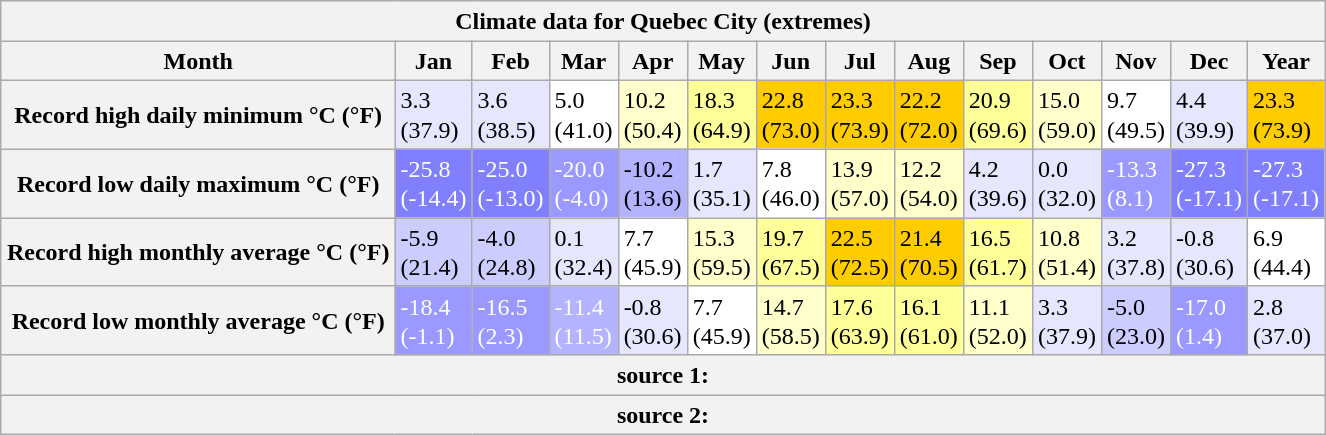<table style="width:100%:text-align:center;line-height:1.2em;margin-left:auto;margin-left:auto;margin-right:auto"class="wikitable mw-collapsible mw-collapsed">
<tr>
<th Colspan=14>Climate data for Quebec City (extremes)</th>
</tr>
<tr>
<th>Month</th>
<th>Jan</th>
<th>Feb</th>
<th>Mar</th>
<th>Apr</th>
<th>May</th>
<th>Jun</th>
<th>Jul</th>
<th>Aug</th>
<th>Sep</th>
<th>Oct</th>
<th>Nov</th>
<th>Dec</th>
<th>Year</th>
</tr>
<tr>
<th>Record high daily minimum °C (°F)</th>
<td style="background:#E6E6FF;color:#000000;">3.3<br>(37.9)</td>
<td style="background:#E6E6FF;color:#000000;">3.6<br>(38.5)</td>
<td style="background:#FFFFFF;color:#000000;">5.0<br>(41.0)</td>
<td style="background:#FFFFCC;color:#000000;">10.2<br>(50.4)</td>
<td style="background:#FFFF99;color:#000000;">18.3<br>(64.9)</td>
<td style="background:#FFCC00;color:#000000;">22.8<br>(73.0)</td>
<td style="background:#FFCC00;color:#000000;">23.3<br>(73.9)</td>
<td style="background:#FFCC00;color:#000000;">22.2<br>(72.0)</td>
<td style="background:#FFFF99;color:#000000;">20.9<br>(69.6)</td>
<td style="background:#FFFFCC;color:#000000;">15.0<br>(59.0)</td>
<td style="background:#FFFFFF;color:#000000;">9.7<br>(49.5)</td>
<td style="background:#E6E6FF;color:#000000;">4.4<br>(39.9)</td>
<td style="background:#FFCC00;color:#000000;">23.3<br>(73.9)</td>
</tr>
<tr>
<th>Record low daily maximum °C (°F)</th>
<td style="background:#8080FF;color:#FFFFFF;">-25.8<br>(-14.4)</td>
<td style="background:#8080FF;color:#FFFFFF;">-25.0<br>(-13.0)</td>
<td style="background:#9999FF;color:#FFFFFF;">-20.0<br>(-4.0)</td>
<td style="background:#B3B3FF;color:#000000;">-10.2<br>(13.6)</td>
<td style="background:#E6E6FF;color:#000000;">1.7<br>(35.1)</td>
<td style="background:#FFFFFF;color:#000000;">7.8<br>(46.0)</td>
<td style="background:#FFFFCC;color:#000000;">13.9<br>(57.0)</td>
<td style="background:#FFFFCC;color:#000000;">12.2<br>(54.0)</td>
<td style="background:#E6E6FF;color:#000000;">4.2<br>(39.6)</td>
<td style="background:#E6E6FF;color:#000000;">0.0<br>(32.0)</td>
<td style="background:#9999FF;color:#FFFFFF;">-13.3<br>(8.1)</td>
<td style="background:#8080FF;color:#FFFFFF;">-27.3<br>(-17.1)</td>
<td style="background:#8080FF;color:#FFFFFF;">-27.3<br>(-17.1)</td>
</tr>
<tr>
<th>Record high monthly average °C (°F)</th>
<td style="background:#CCCCFF;color:#000000;">-5.9<br>(21.4)</td>
<td style="background:#CCCCFF;color:#000000;">-4.0<br>(24.8)</td>
<td style="background:#E6E6FF;color:#000000;">0.1<br>(32.4)</td>
<td style="background:#FFFFFF;color:#000000;">7.7<br>(45.9)</td>
<td style="background:#FFFFCC;color:#000000;">15.3<br>(59.5)</td>
<td style="background:#FFFF99;color:#000000;">19.7<br>(67.5)</td>
<td style="background:#FFCC00;color:#000000;">22.5<br>(72.5)</td>
<td style="background:#FFCC00;color:#000000;">21.4<br>(70.5)</td>
<td style="background:#FFFF99;color:#000000;">16.5<br>(61.7)</td>
<td style="background:#FFFFCC;color:#000000;">10.8<br>(51.4)</td>
<td style="background:#E6E6FF;color:#000000;">3.2<br>(37.8)</td>
<td style="background:#E6E6FF;color:#000000;">-0.8<br>(30.6)</td>
<td style="background:#FFFFFF;color:#000000;">6.9<br>(44.4)</td>
</tr>
<tr>
<th>Record low monthly average °C (°F)</th>
<td style="background:#9999FF;color:#FFFFFF;">-18.4<br>(-1.1)</td>
<td style="background:#9999FF;color:#FFFFFF;">-16.5<br>(2.3)</td>
<td style="background:#B3B3FF;color:#FFFFFF;">-11.4<br>(11.5)</td>
<td style="background:#E6E6FF;color:#000000;">-0.8<br>(30.6)</td>
<td style="background:#FFFFFF;color:#000000;">7.7<br>(45.9)</td>
<td style="background:#FFFFCC;color:#000000;">14.7<br>(58.5)</td>
<td style="background:#FFFF99;color:#000000;">17.6<br>(63.9)</td>
<td style="background:#FFFF99;color:#000000;">16.1<br>(61.0)</td>
<td style="background:#FFFFCC;color:#000000;">11.1<br>(52.0)</td>
<td style="background:#E6E6FF;color:#000000;">3.3<br>(37.9)</td>
<td style="background:#CCCCFF;color:#000000;">-5.0<br>(23.0)</td>
<td style="background:#9999FF;color:#FFFFFF;">-17.0<br>(1.4)</td>
<td style="background:#E6E6FF;color:#000000;">2.8<br>(37.0)</td>
</tr>
<tr>
<th Colspan=14>source 1:</th>
</tr>
<tr>
<th Colspan=14>source 2:</th>
</tr>
</table>
